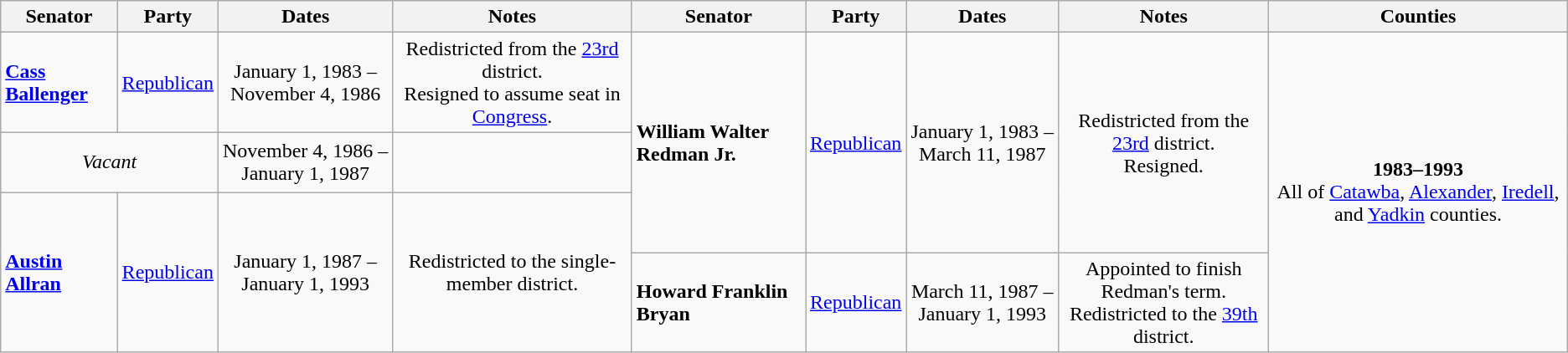<table class=wikitable style="text-align:center">
<tr>
<th>Senator</th>
<th>Party</th>
<th>Dates</th>
<th>Notes</th>
<th>Senator</th>
<th>Party</th>
<th>Dates</th>
<th>Notes</th>
<th>Counties</th>
</tr>
<tr style="height:3em">
<td align=left><strong><a href='#'>Cass Ballenger</a></strong></td>
<td><a href='#'>Republican</a></td>
<td nowrap>January 1, 1983 – <br> November 4, 1986</td>
<td>Redistricted from the <a href='#'>23rd</a> district. <br> Resigned to assume seat in <a href='#'>Congress</a>.</td>
<td rowspan=3 align=left><strong>William Walter Redman Jr.</strong></td>
<td rowspan=3 ><a href='#'>Republican</a></td>
<td rowspan=3 nowrap>January 1, 1983 – <br> March 11, 1987</td>
<td rowspan=3>Redistricted from the <a href='#'>23rd</a> district. <br> Resigned.</td>
<td rowspan=4><strong>1983–1993</strong><br> All of <a href='#'>Catawba</a>, <a href='#'>Alexander</a>, <a href='#'>Iredell</a>, and <a href='#'>Yadkin</a> counties.</td>
</tr>
<tr style="height:3em">
<td colspan=2><em>Vacant</em></td>
<td nowrap>November 4, 1986 – <br> January 1, 1987</td>
<td></td>
</tr>
<tr style="height:3em">
<td rowspan=2 align=left><strong><a href='#'>Austin Allran</a></strong></td>
<td rowspan=2 ><a href='#'>Republican</a></td>
<td rowspan=2 nowrap>January 1, 1987 – <br> January 1, 1993</td>
<td rowspan=2>Redistricted to the single-member district.</td>
</tr>
<tr style="height:3em">
<td align=left><strong>Howard Franklin Bryan</strong></td>
<td><a href='#'>Republican</a></td>
<td nowrap>March 11, 1987 – <br> January 1, 1993</td>
<td>Appointed to finish Redman's term. <br> Redistricted to the <a href='#'>39th</a> district.</td>
</tr>
</table>
